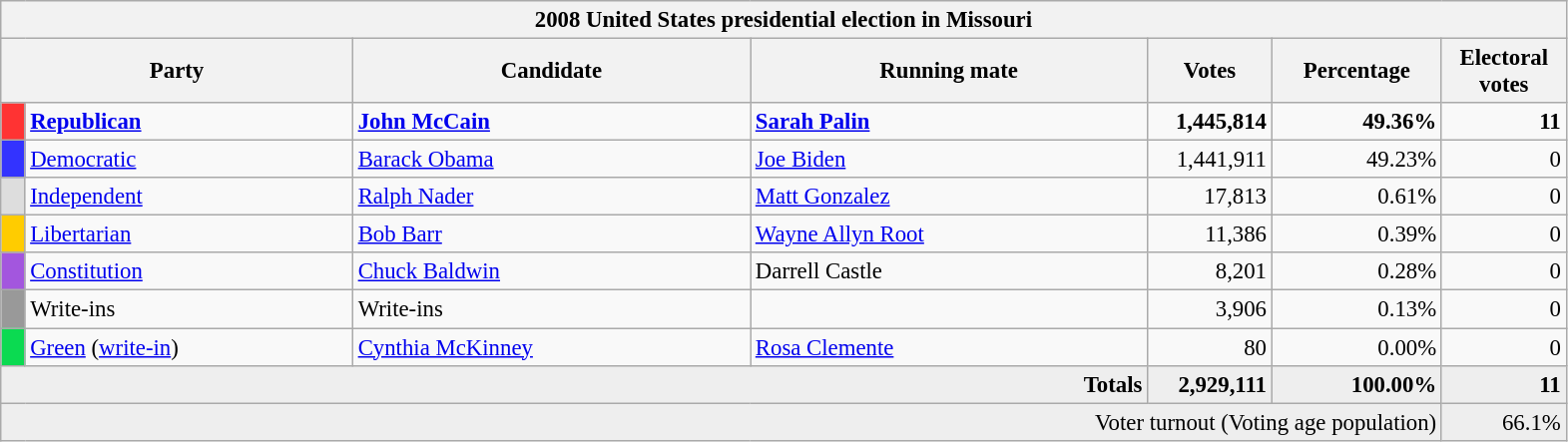<table class="wikitable" style="font-size: 95%;">
<tr>
<th colspan="7">2008 United States presidential election in Missouri</th>
</tr>
<tr>
<th colspan="2" style="width: 15em">Party</th>
<th style="width: 17em">Candidate</th>
<th style="width: 17em">Running mate</th>
<th style="width: 5em">Votes</th>
<th style="width: 7em">Percentage</th>
<th style="width: 5em">Electoral votes</th>
</tr>
<tr>
<th style="background-color:#FF3333; width: 3px"></th>
<td style="width: 130px"><strong><a href='#'>Republican</a></strong></td>
<td><strong><a href='#'>John McCain</a></strong></td>
<td><strong><a href='#'>Sarah Palin</a></strong></td>
<td align="right"><strong>1,445,814</strong></td>
<td align="right"><strong>49.36%</strong></td>
<td align="right"><strong>11</strong></td>
</tr>
<tr>
<th style="background-color:#3333FF; width: 3px"></th>
<td style="width: 130px"><a href='#'>Democratic</a></td>
<td><a href='#'>Barack Obama</a></td>
<td><a href='#'>Joe Biden</a></td>
<td align="right">1,441,911</td>
<td align="right">49.23%</td>
<td align="right">0</td>
</tr>
<tr>
<th style="background-color:#DDDDDD; width: 3px"></th>
<td style="width: 130px"><a href='#'>Independent</a></td>
<td><a href='#'>Ralph Nader</a></td>
<td><a href='#'>Matt Gonzalez</a></td>
<td align="right">17,813</td>
<td align="right">0.61%</td>
<td align="right">0</td>
</tr>
<tr>
<th style="background-color:#FFCC00; width: 3px"></th>
<td style="width: 130px"><a href='#'>Libertarian</a></td>
<td><a href='#'>Bob Barr</a></td>
<td><a href='#'>Wayne Allyn Root</a></td>
<td align="right">11,386</td>
<td align="right">0.39%</td>
<td align="right">0</td>
</tr>
<tr>
<th style="background-color:#A356DE; width: 3px"></th>
<td style="width: 130px"><a href='#'>Constitution</a></td>
<td><a href='#'>Chuck Baldwin</a></td>
<td>Darrell Castle</td>
<td align="right">8,201</td>
<td align="right">0.28%</td>
<td align="right">0</td>
</tr>
<tr>
<th style="background-color:#999999; width: 3px"></th>
<td style="width: 130px">Write-ins</td>
<td>Write-ins</td>
<td></td>
<td align="right">3,906</td>
<td align="right">0.13%</td>
<td align="right">0</td>
</tr>
<tr>
<th style="background-color:#0BDA51; width: 3px"></th>
<td style="width: 130px"><a href='#'>Green</a>  (<a href='#'>write-in</a>)</td>
<td><a href='#'>Cynthia McKinney</a></td>
<td><a href='#'>Rosa Clemente</a></td>
<td align="right">80</td>
<td align="right">0.00%</td>
<td align="right">0</td>
</tr>
<tr bgcolor="#EEEEEE">
<td colspan="4" align="right"><strong>Totals</strong></td>
<td align="right"><strong>2,929,111</strong></td>
<td align="right"><strong>100.00%</strong></td>
<td align="right"><strong>11</strong></td>
</tr>
<tr bgcolor="#EEEEEE">
<td colspan="6" align="right">Voter turnout (Voting age population)</td>
<td colspan="1" align="right">66.1%</td>
</tr>
</table>
